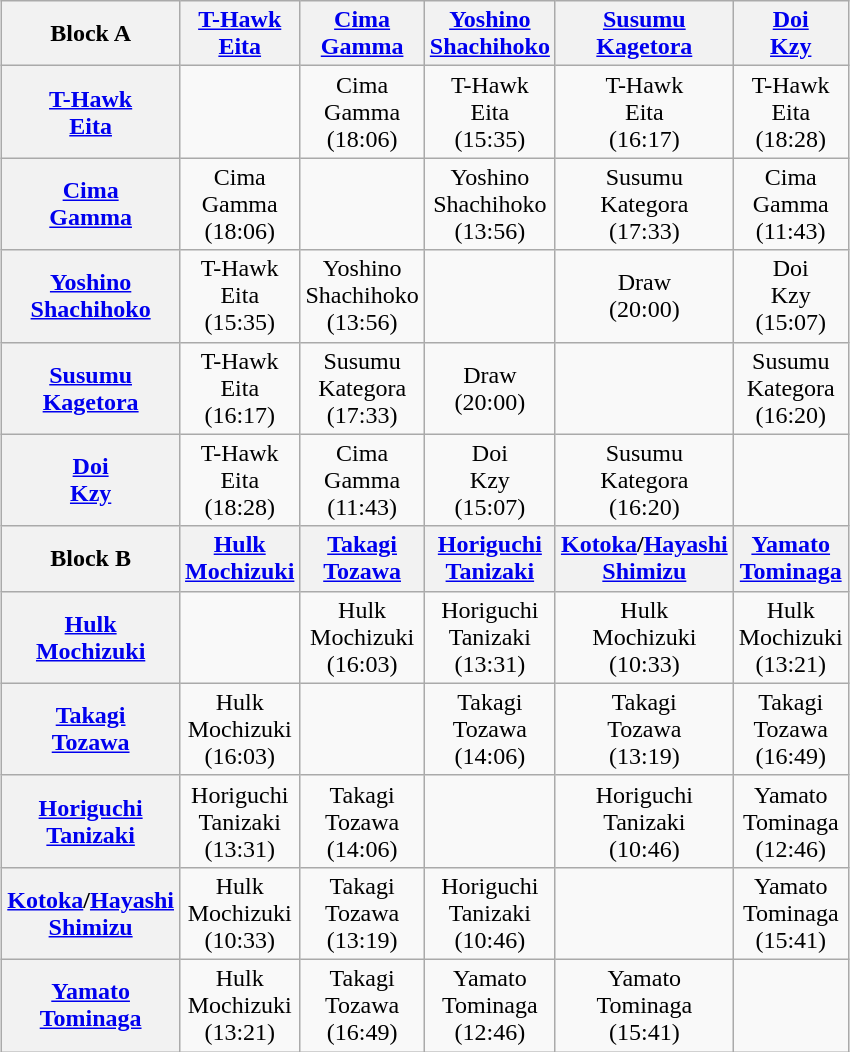<table class="wikitable" style="margin: 1em auto 1em auto;text-align:center">
<tr>
<th>Block A</th>
<th><a href='#'>T-Hawk</a><br><a href='#'>Eita</a></th>
<th><a href='#'>Cima</a><br><a href='#'>Gamma</a></th>
<th><a href='#'>Yoshino</a><br><a href='#'>Shachihoko</a></th>
<th><a href='#'>Susumu</a><br><a href='#'>Kagetora</a></th>
<th><a href='#'>Doi</a><br><a href='#'>Kzy</a></th>
</tr>
<tr>
<th><a href='#'>T-Hawk</a><br><a href='#'>Eita</a></th>
<td></td>
<td>Cima<br>Gamma<br>(18:06)</td>
<td>T-Hawk<br>Eita<br>(15:35)</td>
<td>T-Hawk<br>Eita<br>(16:17)</td>
<td>T-Hawk<br>Eita<br>(18:28)</td>
</tr>
<tr>
<th><a href='#'>Cima</a><br> <a href='#'>Gamma</a></th>
<td>Cima<br>Gamma<br>(18:06)</td>
<td></td>
<td>Yoshino<br>Shachihoko<br>(13:56)</td>
<td>Susumu<br>Kategora<br>(17:33)</td>
<td>Cima<br>Gamma<br>(11:43)</td>
</tr>
<tr>
<th><a href='#'>Yoshino</a><br><a href='#'>Shachihoko</a></th>
<td>T-Hawk<br>Eita<br>(15:35)</td>
<td>Yoshino<br>Shachihoko<br>(13:56)</td>
<td></td>
<td>Draw<br>(20:00)</td>
<td>Doi<br>Kzy<br>(15:07)</td>
</tr>
<tr>
<th><a href='#'>Susumu</a><br><a href='#'>Kagetora</a></th>
<td>T-Hawk<br>Eita<br>(16:17)</td>
<td>Susumu<br>Kategora<br>(17:33)</td>
<td>Draw<br>(20:00)</td>
<td></td>
<td>Susumu<br>Kategora<br>(16:20)</td>
</tr>
<tr>
<th><a href='#'>Doi</a><br><a href='#'>Kzy</a></th>
<td>T-Hawk<br>Eita<br>(18:28)</td>
<td>Cima<br>Gamma<br>(11:43)</td>
<td>Doi<br>Kzy<br>(15:07)</td>
<td>Susumu<br>Kategora<br>(16:20)</td>
<td></td>
</tr>
<tr>
<th>Block B</th>
<th><a href='#'>Hulk</a><br><a href='#'>Mochizuki</a></th>
<th><a href='#'>Takagi</a><br><a href='#'>Tozawa</a></th>
<th><a href='#'>Horiguchi</a><br><a href='#'>Tanizaki</a></th>
<th><a href='#'>Kotoka</a>/<a href='#'>Hayashi</a><br><a href='#'>Shimizu</a></th>
<th><a href='#'>Yamato</a><br><a href='#'>Tominaga</a></th>
</tr>
<tr>
<th><a href='#'>Hulk</a><br><a href='#'>Mochizuki</a></th>
<td></td>
<td>Hulk<br>Mochizuki<br>(16:03)</td>
<td>Horiguchi<br>Tanizaki<br>(13:31)</td>
<td>Hulk<br>Mochizuki<br>(10:33)</td>
<td>Hulk<br>Mochizuki<br>(13:21)</td>
</tr>
<tr>
<th><a href='#'>Takagi</a><br><a href='#'>Tozawa</a></th>
<td>Hulk<br>Mochizuki<br>(16:03)</td>
<td></td>
<td>Takagi<br>Tozawa<br>(14:06)</td>
<td>Takagi<br>Tozawa<br>(13:19)</td>
<td>Takagi<br>Tozawa<br>(16:49)</td>
</tr>
<tr>
<th><a href='#'>Horiguchi</a><br><a href='#'>Tanizaki</a></th>
<td>Horiguchi<br>Tanizaki<br>(13:31)</td>
<td>Takagi<br>Tozawa<br>(14:06)</td>
<td></td>
<td>Horiguchi<br>Tanizaki<br>(10:46)</td>
<td>Yamato<br>Tominaga<br>(12:46)</td>
</tr>
<tr>
<th><a href='#'>Kotoka</a>/<a href='#'>Hayashi</a><br><a href='#'>Shimizu</a></th>
<td>Hulk<br>Mochizuki<br>(10:33)</td>
<td>Takagi<br>Tozawa<br>(13:19)</td>
<td>Horiguchi<br>Tanizaki<br>(10:46)</td>
<td></td>
<td>Yamato<br>Tominaga<br>(15:41)</td>
</tr>
<tr>
<th><a href='#'>Yamato</a><br><a href='#'>Tominaga</a></th>
<td>Hulk<br>Mochizuki<br>(13:21)</td>
<td>Takagi<br>Tozawa<br>(16:49)</td>
<td>Yamato<br>Tominaga<br>(12:46)</td>
<td>Yamato<br>Tominaga<br>(15:41)</td>
<td></td>
</tr>
</table>
